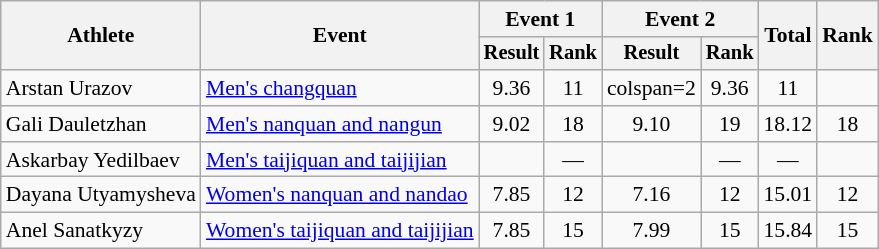<table class=wikitable style=font-size:90%;text-align:center>
<tr>
<th rowspan="2">Athlete</th>
<th rowspan="2">Event</th>
<th colspan="2">Event 1</th>
<th colspan="2">Event 2</th>
<th rowspan="2">Total</th>
<th rowspan="2">Rank</th>
</tr>
<tr style="font-size:95%">
<th>Result</th>
<th>Rank</th>
<th>Result</th>
<th>Rank</th>
</tr>
<tr>
<td align=left>Arstan Urazov</td>
<td align=left><a href='#'>Men's changquan</a></td>
<td>9.36</td>
<td>11</td>
<td>colspan=2 </td>
<td>9.36</td>
<td>11</td>
</tr>
<tr>
<td align=left>Gali Dauletzhan</td>
<td align=left><a href='#'>Men's nanquan and nangun</a></td>
<td>9.02</td>
<td>18</td>
<td>9.10</td>
<td>19</td>
<td>18.12</td>
<td>18</td>
</tr>
<tr>
<td align=left>Askarbay Yedilbaev</td>
<td align=left><a href='#'>Men's taijiquan and taijijian</a></td>
<td></td>
<td>—</td>
<td></td>
<td>—</td>
<td>—</td>
<td></td>
</tr>
<tr>
<td align=left>Dayana Utyamysheva</td>
<td align=left><a href='#'>Women's nanquan and nandao</a></td>
<td>7.85</td>
<td>12</td>
<td>7.16</td>
<td>12</td>
<td>15.01</td>
<td>12</td>
</tr>
<tr>
<td align=left>Anel Sanatkyzy</td>
<td align=left><a href='#'>Women's taijiquan and taijijian</a></td>
<td>7.85</td>
<td>15</td>
<td>7.99</td>
<td>15</td>
<td>15.84</td>
<td>15</td>
</tr>
</table>
